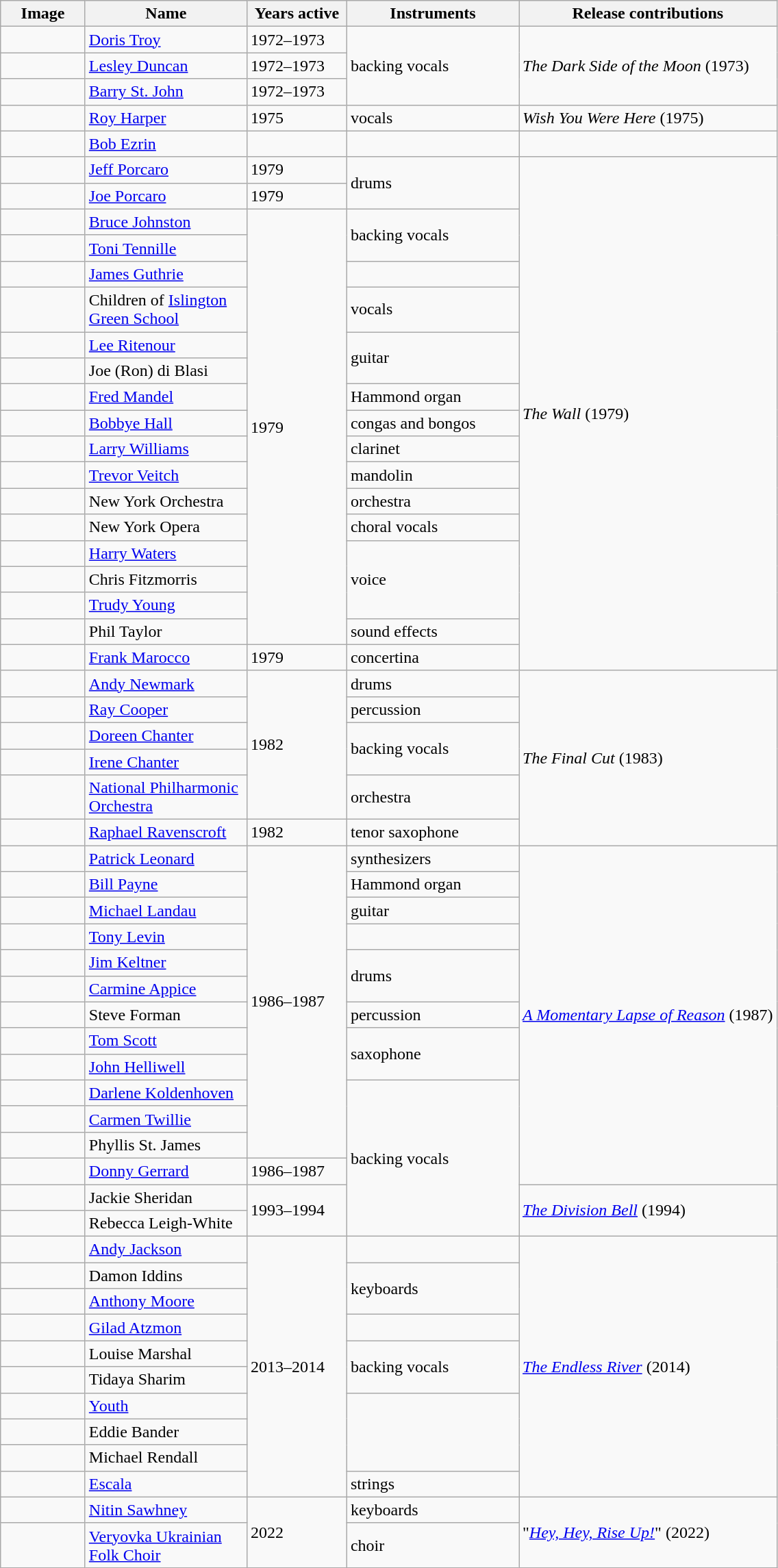<table class="wikitable">
<tr>
<th width="75">Image</th>
<th width="150">Name</th>
<th width="90">Years active</th>
<th width="160">Instruments</th>
<th>Release contributions</th>
</tr>
<tr>
<td></td>
<td><a href='#'>Doris Troy</a></td>
<td>1972–1973 </td>
<td rowspan="3">backing vocals</td>
<td rowspan="3"><em>The Dark Side of the Moon</em> (1973)</td>
</tr>
<tr>
<td></td>
<td><a href='#'>Lesley Duncan</a></td>
<td>1972–1973 </td>
</tr>
<tr>
<td></td>
<td><a href='#'>Barry St. John</a></td>
<td>1972–1973 </td>
</tr>
<tr>
<td></td>
<td><a href='#'>Roy Harper</a></td>
<td>1975</td>
<td>vocals</td>
<td><em>Wish You Were Here</em> (1975)</td>
</tr>
<tr>
<td></td>
<td><a href='#'>Bob Ezrin</a></td>
<td></td>
<td></td>
<td></td>
</tr>
<tr>
<td></td>
<td><a href='#'>Jeff Porcaro</a></td>
<td>1979 </td>
<td rowspan="2">drums</td>
<td rowspan="19"><em>The Wall</em> (1979)</td>
</tr>
<tr>
<td></td>
<td><a href='#'>Joe Porcaro</a></td>
<td>1979 </td>
</tr>
<tr>
<td></td>
<td><a href='#'>Bruce Johnston</a></td>
<td rowspan="16">1979</td>
<td rowspan="2">backing vocals</td>
</tr>
<tr>
<td></td>
<td><a href='#'>Toni Tennille</a></td>
</tr>
<tr>
<td></td>
<td><a href='#'>James Guthrie</a></td>
<td></td>
</tr>
<tr>
<td></td>
<td>Children of <a href='#'>Islington Green School</a></td>
<td>vocals</td>
</tr>
<tr>
<td></td>
<td><a href='#'>Lee Ritenour</a></td>
<td rowspan="2">guitar</td>
</tr>
<tr>
<td></td>
<td>Joe (Ron) di Blasi</td>
</tr>
<tr>
<td></td>
<td><a href='#'>Fred Mandel</a></td>
<td>Hammond organ</td>
</tr>
<tr>
<td></td>
<td><a href='#'>Bobbye Hall</a></td>
<td>congas and bongos</td>
</tr>
<tr>
<td></td>
<td><a href='#'>Larry Williams</a></td>
<td>clarinet</td>
</tr>
<tr>
<td></td>
<td><a href='#'>Trevor Veitch</a></td>
<td>mandolin</td>
</tr>
<tr>
<td></td>
<td>New York Orchestra</td>
<td>orchestra</td>
</tr>
<tr>
<td></td>
<td>New York Opera</td>
<td>choral vocals</td>
</tr>
<tr>
<td></td>
<td><a href='#'>Harry Waters</a></td>
<td rowspan="3">voice</td>
</tr>
<tr>
<td></td>
<td>Chris Fitzmorris</td>
</tr>
<tr>
<td></td>
<td><a href='#'>Trudy Young</a></td>
</tr>
<tr>
<td></td>
<td>Phil Taylor</td>
<td>sound effects</td>
</tr>
<tr>
<td></td>
<td><a href='#'>Frank Marocco</a></td>
<td>1979 </td>
<td>concertina</td>
</tr>
<tr>
<td></td>
<td><a href='#'>Andy Newmark</a></td>
<td rowspan="5">1982</td>
<td>drums</td>
<td rowspan="6"><em>The Final Cut</em> (1983)</td>
</tr>
<tr>
<td></td>
<td><a href='#'>Ray Cooper</a></td>
<td>percussion</td>
</tr>
<tr>
<td></td>
<td><a href='#'>Doreen Chanter</a></td>
<td rowspan="2">backing vocals</td>
</tr>
<tr>
<td></td>
<td><a href='#'>Irene Chanter</a></td>
</tr>
<tr>
<td></td>
<td><a href='#'>National Philharmonic Orchestra</a></td>
<td>orchestra</td>
</tr>
<tr>
<td></td>
<td><a href='#'>Raphael Ravenscroft</a></td>
<td>1982 </td>
<td>tenor saxophone</td>
</tr>
<tr>
<td></td>
<td><a href='#'>Patrick Leonard</a></td>
<td rowspan="12">1986–1987</td>
<td>synthesizers</td>
<td rowspan="13"><em><a href='#'>A Momentary Lapse of Reason</a></em> (1987)</td>
</tr>
<tr>
<td></td>
<td><a href='#'>Bill Payne</a></td>
<td>Hammond organ</td>
</tr>
<tr>
<td></td>
<td><a href='#'>Michael Landau</a></td>
<td>guitar</td>
</tr>
<tr>
<td></td>
<td><a href='#'>Tony Levin</a></td>
<td></td>
</tr>
<tr>
<td></td>
<td><a href='#'>Jim Keltner</a></td>
<td rowspan="2">drums</td>
</tr>
<tr>
<td></td>
<td><a href='#'>Carmine Appice</a></td>
</tr>
<tr>
<td></td>
<td>Steve Forman</td>
<td>percussion</td>
</tr>
<tr>
<td></td>
<td><a href='#'>Tom Scott</a></td>
<td rowspan="2">saxophone</td>
</tr>
<tr>
<td></td>
<td><a href='#'>John Helliwell</a></td>
</tr>
<tr>
<td></td>
<td><a href='#'>Darlene Koldenhoven</a></td>
<td rowspan="6">backing vocals</td>
</tr>
<tr>
<td></td>
<td><a href='#'>Carmen Twillie</a></td>
</tr>
<tr>
<td></td>
<td>Phyllis St. James</td>
</tr>
<tr>
<td></td>
<td><a href='#'>Donny Gerrard</a></td>
<td>1986–1987 </td>
</tr>
<tr>
<td></td>
<td>Jackie Sheridan</td>
<td rowspan="2">1993–1994</td>
<td rowspan="2"><em><a href='#'>The Division Bell</a></em> (1994)</td>
</tr>
<tr>
<td></td>
<td>Rebecca Leigh-White</td>
</tr>
<tr>
<td></td>
<td><a href='#'>Andy Jackson</a></td>
<td rowspan="10">2013–2014</td>
<td></td>
<td rowspan="10"><em><a href='#'>The Endless River</a></em> (2014)</td>
</tr>
<tr>
<td></td>
<td>Damon Iddins</td>
<td rowspan="2">keyboards</td>
</tr>
<tr>
<td></td>
<td><a href='#'>Anthony Moore</a></td>
</tr>
<tr>
<td></td>
<td><a href='#'>Gilad Atzmon</a></td>
<td></td>
</tr>
<tr>
<td></td>
<td>Louise Marshal</td>
<td rowspan="2">backing vocals</td>
</tr>
<tr>
<td></td>
<td>Tidaya Sharim</td>
</tr>
<tr>
<td></td>
<td><a href='#'>Youth</a></td>
<td rowspan="3"></td>
</tr>
<tr>
<td></td>
<td>Eddie Bander</td>
</tr>
<tr>
<td></td>
<td>Michael Rendall</td>
</tr>
<tr>
<td></td>
<td><a href='#'>Escala</a></td>
<td>strings</td>
</tr>
<tr>
<td></td>
<td><a href='#'>Nitin Sawhney</a></td>
<td rowspan="2">2022</td>
<td>keyboards</td>
<td rowspan="2">"<em><a href='#'>Hey, Hey, Rise Up!</a></em>" (2022)</td>
</tr>
<tr>
<td></td>
<td><a href='#'>Veryovka Ukrainian Folk Choir</a></td>
<td>choir</td>
</tr>
</table>
